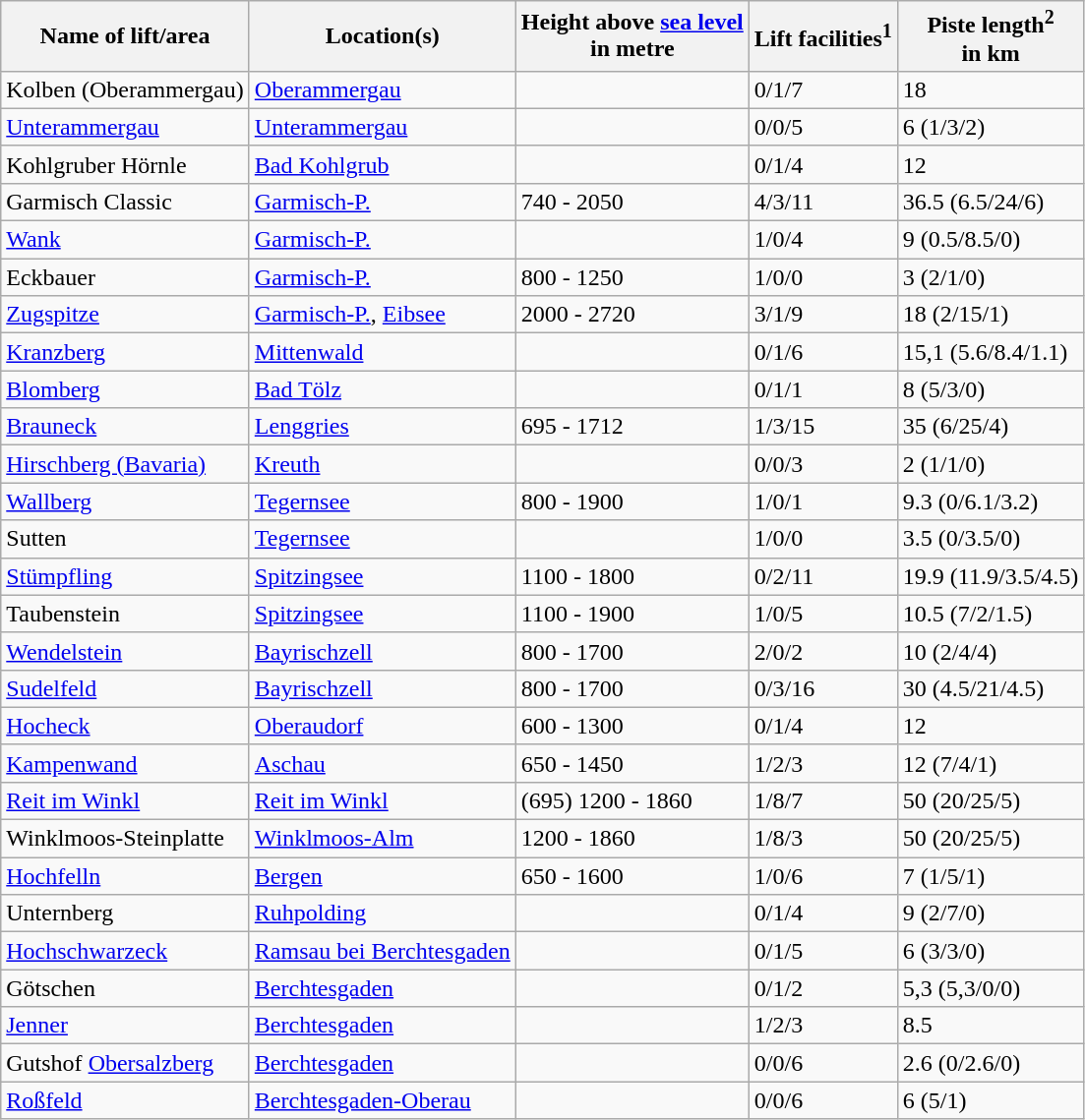<table class="wikitable sortable">
<tr>
<th>Name of lift/area</th>
<th>Location(s)</th>
<th>Height above <a href='#'>sea level</a> <br> in metre</th>
<th>Lift facilities<sup>1</sup></th>
<th>Piste length<sup>2</sup> <br> in km</th>
</tr>
<tr>
<td>Kolben (Oberammergau)</td>
<td><a href='#'>Oberammergau</a></td>
<td></td>
<td>0/1/7</td>
<td>18</td>
</tr>
<tr>
<td><a href='#'>Unterammergau</a></td>
<td><a href='#'>Unterammergau</a></td>
<td></td>
<td>0/0/5</td>
<td>6 (1/3/2)</td>
</tr>
<tr>
<td>Kohlgruber Hörnle</td>
<td><a href='#'>Bad Kohlgrub</a></td>
<td></td>
<td>0/1/4</td>
<td>12</td>
</tr>
<tr>
<td>Garmisch Classic</td>
<td><a href='#'>Garmisch-P.</a></td>
<td>740 - 2050</td>
<td>4/3/11</td>
<td>36.5 (6.5/24/6)</td>
</tr>
<tr>
<td><a href='#'>Wank</a></td>
<td><a href='#'>Garmisch-P.</a></td>
<td></td>
<td>1/0/4</td>
<td>9 (0.5/8.5/0)</td>
</tr>
<tr>
<td>Eckbauer</td>
<td><a href='#'>Garmisch-P.</a></td>
<td>800 - 1250</td>
<td>1/0/0</td>
<td>3 (2/1/0)</td>
</tr>
<tr>
<td><a href='#'>Zugspitze</a></td>
<td><a href='#'>Garmisch-P.</a>, <a href='#'>Eibsee</a></td>
<td>2000 - 2720</td>
<td>3/1/9</td>
<td>18 (2/15/1)</td>
</tr>
<tr>
<td><a href='#'>Kranzberg</a></td>
<td><a href='#'>Mittenwald</a></td>
<td></td>
<td>0/1/6</td>
<td>15,1 (5.6/8.4/1.1)</td>
</tr>
<tr>
<td><a href='#'>Blomberg</a></td>
<td><a href='#'>Bad Tölz</a></td>
<td></td>
<td>0/1/1</td>
<td>8 (5/3/0)</td>
</tr>
<tr>
<td><a href='#'>Brauneck</a></td>
<td><a href='#'>Lenggries</a></td>
<td>695 - 1712</td>
<td>1/3/15</td>
<td>35 (6/25/4)</td>
</tr>
<tr>
<td><a href='#'>Hirschberg (Bavaria)</a></td>
<td><a href='#'>Kreuth</a></td>
<td></td>
<td>0/0/3</td>
<td>2 (1/1/0)</td>
</tr>
<tr>
<td><a href='#'>Wallberg</a></td>
<td><a href='#'>Tegernsee</a></td>
<td>800 - 1900</td>
<td>1/0/1</td>
<td>9.3 (0/6.1/3.2)</td>
</tr>
<tr>
<td>Sutten</td>
<td><a href='#'>Tegernsee</a></td>
<td></td>
<td>1/0/0</td>
<td>3.5 (0/3.5/0)</td>
</tr>
<tr>
<td><a href='#'>Stümpfling</a></td>
<td><a href='#'>Spitzingsee</a></td>
<td>1100 - 1800</td>
<td>0/2/11</td>
<td>19.9 (11.9/3.5/4.5)</td>
</tr>
<tr>
<td>Taubenstein</td>
<td><a href='#'>Spitzingsee</a></td>
<td>1100 - 1900</td>
<td>1/0/5</td>
<td>10.5 (7/2/1.5)</td>
</tr>
<tr>
<td><a href='#'>Wendelstein</a></td>
<td><a href='#'>Bayrischzell</a></td>
<td>800 - 1700</td>
<td>2/0/2</td>
<td>10 (2/4/4)</td>
</tr>
<tr>
<td><a href='#'>Sudelfeld</a></td>
<td><a href='#'>Bayrischzell</a></td>
<td>800 - 1700</td>
<td>0/3/16</td>
<td>30 (4.5/21/4.5)</td>
</tr>
<tr>
<td><a href='#'>Hocheck</a></td>
<td><a href='#'>Oberaudorf</a></td>
<td>600 - 1300</td>
<td>0/1/4</td>
<td>12</td>
</tr>
<tr>
<td><a href='#'>Kampenwand</a></td>
<td><a href='#'>Aschau</a></td>
<td>650 - 1450</td>
<td>1/2/3</td>
<td>12 (7/4/1)</td>
</tr>
<tr>
<td><a href='#'>Reit im Winkl</a></td>
<td><a href='#'>Reit im Winkl</a></td>
<td>(695) 1200 - 1860</td>
<td>1/8/7</td>
<td>50 (20/25/5)</td>
</tr>
<tr>
<td>Winklmoos-Steinplatte</td>
<td><a href='#'>Winklmoos-Alm</a></td>
<td>1200 - 1860</td>
<td>1/8/3</td>
<td>50 (20/25/5)</td>
</tr>
<tr>
<td><a href='#'>Hochfelln</a></td>
<td><a href='#'>Bergen</a></td>
<td>650 - 1600</td>
<td>1/0/6</td>
<td>7 (1/5/1)</td>
</tr>
<tr>
<td>Unternberg</td>
<td><a href='#'>Ruhpolding</a></td>
<td></td>
<td>0/1/4</td>
<td>9 (2/7/0)</td>
</tr>
<tr>
<td><a href='#'>Hochschwarzeck</a></td>
<td><a href='#'>Ramsau bei Berchtesgaden</a></td>
<td></td>
<td>0/1/5</td>
<td>6 (3/3/0)</td>
</tr>
<tr>
<td>Götschen</td>
<td><a href='#'>Berchtesgaden</a></td>
<td></td>
<td>0/1/2</td>
<td>5,3 (5,3/0/0)</td>
</tr>
<tr>
<td><a href='#'>Jenner</a></td>
<td><a href='#'>Berchtesgaden</a></td>
<td></td>
<td>1/2/3</td>
<td>8.5</td>
</tr>
<tr>
<td>Gutshof <a href='#'>Obersalzberg</a></td>
<td><a href='#'>Berchtesgaden</a></td>
<td></td>
<td>0/0/6</td>
<td>2.6 (0/2.6/0)</td>
</tr>
<tr>
<td><a href='#'>Roßfeld</a></td>
<td><a href='#'>Berchtesgaden-Oberau</a></td>
<td></td>
<td>0/0/6</td>
<td>6 (5/1)</td>
</tr>
</table>
